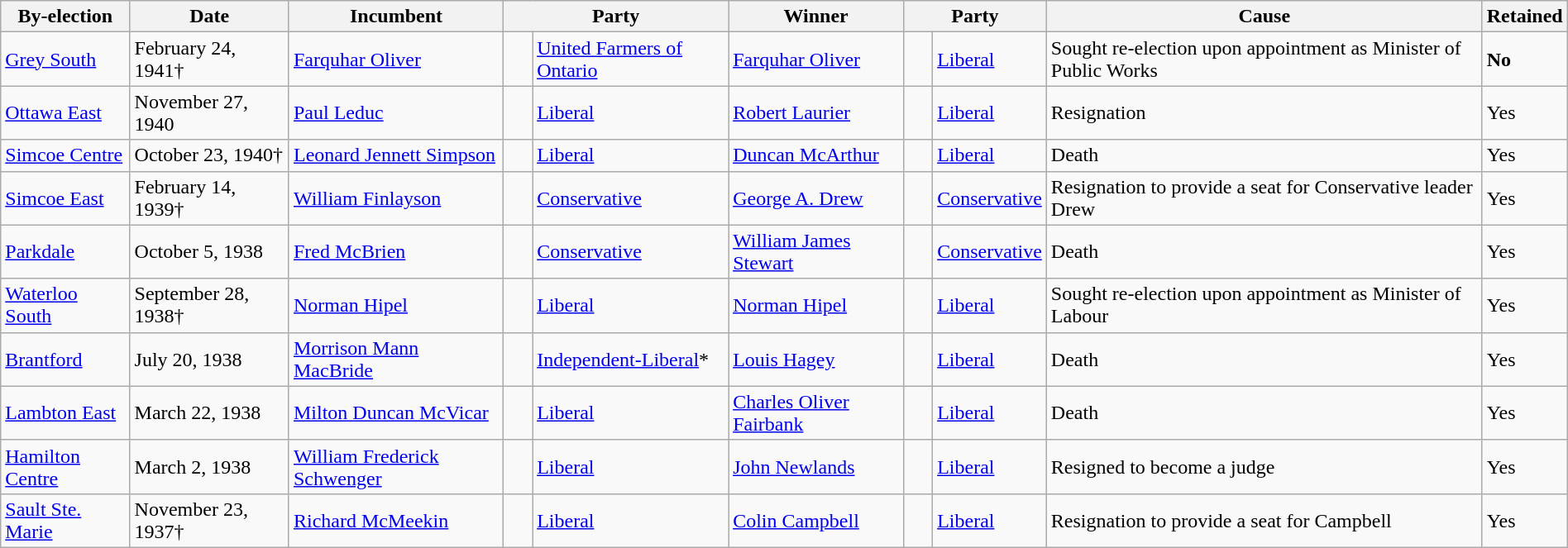<table class=wikitable style="width:100%">
<tr>
<th>By-election</th>
<th>Date</th>
<th>Incumbent</th>
<th colspan=2>Party</th>
<th>Winner</th>
<th colspan=2>Party</th>
<th>Cause</th>
<th>Retained</th>
</tr>
<tr>
<td><a href='#'>Grey South</a></td>
<td>February 24, 1941†</td>
<td><a href='#'>Farquhar Oliver</a></td>
<td>   </td>
<td><a href='#'>United Farmers of Ontario</a></td>
<td><a href='#'>Farquhar Oliver</a></td>
<td>    </td>
<td><a href='#'>Liberal</a></td>
<td>Sought re-election upon appointment as Minister of Public Works</td>
<td><strong>No</strong></td>
</tr>
<tr>
<td><a href='#'>Ottawa East</a></td>
<td>November 27, 1940</td>
<td><a href='#'>Paul Leduc</a></td>
<td>    </td>
<td><a href='#'>Liberal</a></td>
<td><a href='#'>Robert Laurier</a></td>
<td>    </td>
<td><a href='#'>Liberal</a></td>
<td>Resignation</td>
<td>Yes</td>
</tr>
<tr>
<td><a href='#'>Simcoe Centre</a></td>
<td>October 23, 1940†</td>
<td><a href='#'>Leonard Jennett Simpson</a></td>
<td>    </td>
<td><a href='#'>Liberal</a></td>
<td><a href='#'>Duncan McArthur</a></td>
<td>    </td>
<td><a href='#'>Liberal</a></td>
<td>Death</td>
<td>Yes</td>
</tr>
<tr>
<td><a href='#'>Simcoe East</a></td>
<td>February 14, 1939†</td>
<td><a href='#'>William Finlayson</a></td>
<td>   </td>
<td><a href='#'>Conservative</a></td>
<td><a href='#'>George A. Drew</a></td>
<td>   </td>
<td><a href='#'>Conservative</a></td>
<td>Resignation to provide a seat for Conservative leader Drew</td>
<td>Yes</td>
</tr>
<tr>
<td><a href='#'>Parkdale</a></td>
<td>October 5, 1938</td>
<td><a href='#'>Fred McBrien</a></td>
<td>   </td>
<td><a href='#'>Conservative</a></td>
<td><a href='#'>William James Stewart</a></td>
<td>   </td>
<td><a href='#'>Conservative</a></td>
<td>Death</td>
<td>Yes</td>
</tr>
<tr>
<td><a href='#'>Waterloo South</a></td>
<td>September 28, 1938†</td>
<td><a href='#'>Norman Hipel</a></td>
<td>    </td>
<td><a href='#'>Liberal</a></td>
<td><a href='#'>Norman Hipel</a></td>
<td>    </td>
<td><a href='#'>Liberal</a></td>
<td>Sought re-election upon appointment as Minister of Labour</td>
<td>Yes</td>
</tr>
<tr>
<td><a href='#'>Brantford</a></td>
<td>July 20, 1938</td>
<td><a href='#'>Morrison Mann MacBride</a></td>
<td>    </td>
<td><a href='#'>Independent-Liberal</a>*</td>
<td><a href='#'>Louis Hagey</a></td>
<td>    </td>
<td><a href='#'>Liberal</a></td>
<td>Death</td>
<td>Yes</td>
</tr>
<tr>
<td><a href='#'>Lambton East</a></td>
<td>March 22, 1938</td>
<td><a href='#'>Milton Duncan McVicar</a></td>
<td>    </td>
<td><a href='#'>Liberal</a></td>
<td><a href='#'>Charles Oliver Fairbank</a></td>
<td>    </td>
<td><a href='#'>Liberal</a></td>
<td>Death</td>
<td>Yes</td>
</tr>
<tr>
<td><a href='#'>Hamilton Centre</a></td>
<td>March 2, 1938</td>
<td><a href='#'>William Frederick Schwenger</a></td>
<td>    </td>
<td><a href='#'>Liberal</a></td>
<td><a href='#'>John Newlands</a></td>
<td>    </td>
<td><a href='#'>Liberal</a></td>
<td>Resigned to become a judge</td>
<td>Yes</td>
</tr>
<tr>
<td><a href='#'>Sault Ste. Marie</a></td>
<td>November 23, 1937†</td>
<td><a href='#'>Richard McMeekin</a></td>
<td>    </td>
<td><a href='#'>Liberal</a></td>
<td><a href='#'>Colin Campbell</a></td>
<td>    </td>
<td><a href='#'>Liberal</a></td>
<td>Resignation to provide a seat for Campbell</td>
<td>Yes</td>
</tr>
</table>
